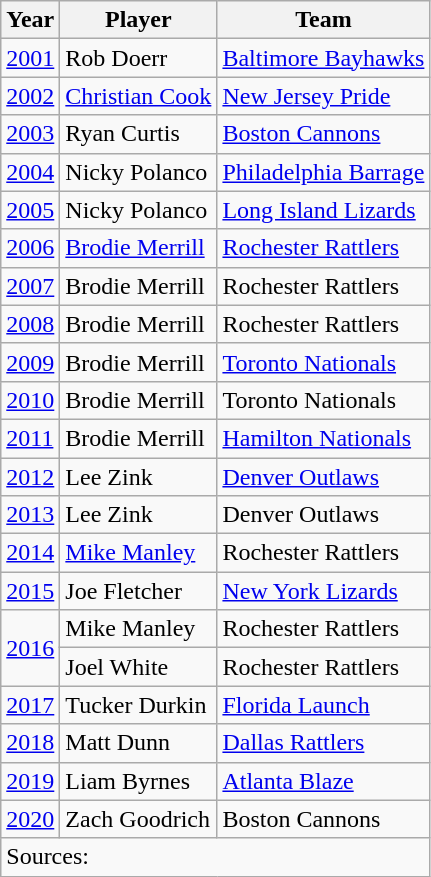<table class="wikitable">
<tr>
<th>Year</th>
<th>Player</th>
<th>Team</th>
</tr>
<tr>
<td><a href='#'>2001</a></td>
<td>Rob Doerr</td>
<td><a href='#'>Baltimore Bayhawks</a></td>
</tr>
<tr>
<td><a href='#'>2002</a></td>
<td><a href='#'>Christian Cook</a></td>
<td><a href='#'>New Jersey Pride</a></td>
</tr>
<tr>
<td><a href='#'>2003</a></td>
<td>Ryan Curtis</td>
<td><a href='#'>Boston Cannons</a></td>
</tr>
<tr>
<td><a href='#'>2004</a></td>
<td>Nicky Polanco</td>
<td><a href='#'>Philadelphia Barrage</a></td>
</tr>
<tr>
<td><a href='#'>2005</a></td>
<td>Nicky Polanco</td>
<td><a href='#'>Long Island Lizards</a></td>
</tr>
<tr>
<td><a href='#'>2006</a></td>
<td><a href='#'>Brodie Merrill</a></td>
<td><a href='#'>Rochester Rattlers</a></td>
</tr>
<tr>
<td><a href='#'>2007</a></td>
<td>Brodie Merrill</td>
<td>Rochester Rattlers</td>
</tr>
<tr>
<td><a href='#'>2008</a></td>
<td>Brodie Merrill</td>
<td>Rochester Rattlers</td>
</tr>
<tr>
<td><a href='#'>2009</a></td>
<td>Brodie Merrill</td>
<td><a href='#'>Toronto Nationals</a></td>
</tr>
<tr>
<td><a href='#'>2010</a></td>
<td>Brodie Merrill</td>
<td>Toronto Nationals</td>
</tr>
<tr>
<td><a href='#'>2011</a></td>
<td>Brodie Merrill</td>
<td><a href='#'>Hamilton Nationals</a></td>
</tr>
<tr>
<td><a href='#'>2012</a></td>
<td>Lee Zink</td>
<td><a href='#'>Denver Outlaws</a></td>
</tr>
<tr>
<td><a href='#'>2013</a></td>
<td>Lee Zink</td>
<td>Denver Outlaws</td>
</tr>
<tr>
<td><a href='#'>2014</a></td>
<td><a href='#'>Mike Manley</a></td>
<td>Rochester Rattlers</td>
</tr>
<tr>
<td><a href='#'>2015</a></td>
<td>Joe Fletcher</td>
<td><a href='#'>New York Lizards</a></td>
</tr>
<tr>
<td rowspan=2><a href='#'>2016</a></td>
<td>Mike Manley</td>
<td>Rochester Rattlers</td>
</tr>
<tr>
<td>Joel White</td>
<td>Rochester Rattlers</td>
</tr>
<tr>
<td><a href='#'>2017</a></td>
<td>Tucker Durkin</td>
<td><a href='#'>Florida Launch</a></td>
</tr>
<tr>
<td><a href='#'>2018</a></td>
<td>Matt Dunn</td>
<td><a href='#'>Dallas Rattlers</a></td>
</tr>
<tr>
<td><a href='#'>2019</a></td>
<td>Liam Byrnes</td>
<td><a href='#'>Atlanta Blaze</a></td>
</tr>
<tr>
<td><a href='#'>2020</a></td>
<td>Zach Goodrich</td>
<td>Boston Cannons</td>
</tr>
<tr>
<td colspan=3>Sources:</td>
</tr>
</table>
